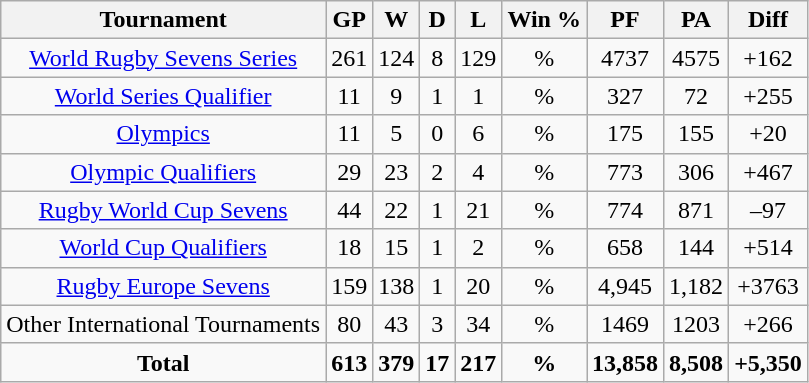<table class="wikitable" style="text-align: center;">
<tr>
<th>Tournament</th>
<th>GP</th>
<th>W</th>
<th>D</th>
<th>L</th>
<th>Win %</th>
<th>PF</th>
<th>PA</th>
<th>Diff</th>
</tr>
<tr>
<td><a href='#'>World Rugby Sevens Series</a></td>
<td>261</td>
<td>124</td>
<td>8</td>
<td>129</td>
<td>%</td>
<td>4737</td>
<td>4575</td>
<td>+162</td>
</tr>
<tr>
<td><a href='#'>World Series Qualifier</a></td>
<td>11</td>
<td>9</td>
<td>1</td>
<td>1</td>
<td>%</td>
<td>327</td>
<td>72</td>
<td>+255</td>
</tr>
<tr>
<td><a href='#'>Olympics</a></td>
<td>11</td>
<td>5</td>
<td>0</td>
<td>6</td>
<td>%</td>
<td>175</td>
<td>155</td>
<td>+20</td>
</tr>
<tr>
<td><a href='#'>Olympic Qualifiers</a></td>
<td>29</td>
<td>23</td>
<td>2</td>
<td>4</td>
<td>%</td>
<td>773</td>
<td>306</td>
<td>+467</td>
</tr>
<tr>
<td><a href='#'>Rugby World Cup Sevens</a></td>
<td>44</td>
<td>22</td>
<td>1</td>
<td>21</td>
<td>%</td>
<td>774</td>
<td>871</td>
<td>–97</td>
</tr>
<tr>
<td><a href='#'>World Cup Qualifiers</a></td>
<td>18</td>
<td>15</td>
<td>1</td>
<td>2</td>
<td>%</td>
<td>658</td>
<td>144</td>
<td>+514</td>
</tr>
<tr>
<td><a href='#'>Rugby Europe Sevens</a></td>
<td>159</td>
<td>138</td>
<td>1</td>
<td>20</td>
<td>%</td>
<td>4,945</td>
<td>1,182</td>
<td>+3763</td>
</tr>
<tr>
<td>Other International Tournaments</td>
<td>80</td>
<td>43</td>
<td>3</td>
<td>34</td>
<td>%</td>
<td>1469</td>
<td>1203</td>
<td>+266</td>
</tr>
<tr>
<td><strong>Total</strong></td>
<td><strong>613</strong></td>
<td><strong>379</strong></td>
<td><strong>17</strong></td>
<td><strong>217</strong></td>
<td><strong>%</strong></td>
<td><strong>13,858</strong></td>
<td><strong>8,508</strong></td>
<td><strong>+5,350</strong></td>
</tr>
</table>
